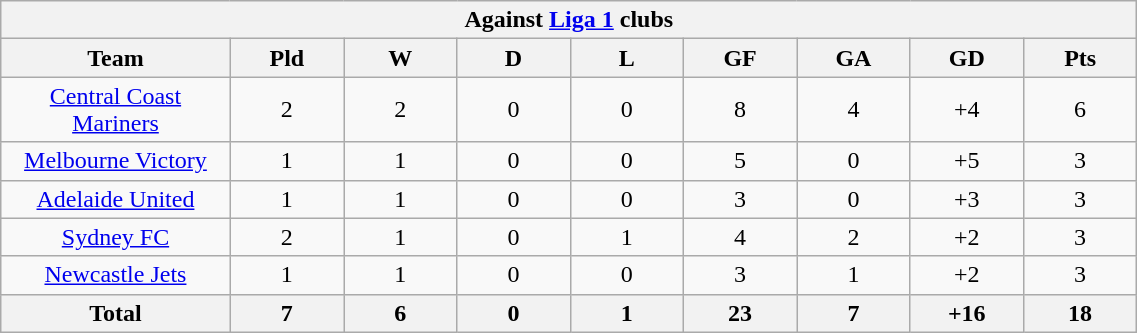<table width=60% class="wikitable" style="text-align:center">
<tr>
<th colspan=9>Against <a href='#'>Liga 1</a> clubs</th>
</tr>
<tr>
<th width=10%>Team</th>
<th width=5%>Pld</th>
<th width=5%>W</th>
<th width=5%>D</th>
<th width=5%>L</th>
<th width=5%>GF</th>
<th width=5%>GA</th>
<th width=5%>GD</th>
<th width=5%>Pts</th>
</tr>
<tr>
<td align=center><a href='#'>Central Coast Mariners</a></td>
<td>2</td>
<td>2</td>
<td>0</td>
<td>0</td>
<td>8</td>
<td>4</td>
<td>+4</td>
<td>6</td>
</tr>
<tr>
<td align=center><a href='#'>Melbourne Victory</a></td>
<td>1</td>
<td>1</td>
<td>0</td>
<td>0</td>
<td>5</td>
<td>0</td>
<td>+5</td>
<td>3</td>
</tr>
<tr>
<td align=center><a href='#'>Adelaide United</a></td>
<td>1</td>
<td>1</td>
<td>0</td>
<td>0</td>
<td>3</td>
<td>0</td>
<td>+3</td>
<td>3</td>
</tr>
<tr>
<td align=center><a href='#'>Sydney FC</a></td>
<td>2</td>
<td>1</td>
<td>0</td>
<td>1</td>
<td>4</td>
<td>2</td>
<td>+2</td>
<td>3</td>
</tr>
<tr>
<td align=center><a href='#'>Newcastle Jets</a></td>
<td>1</td>
<td>1</td>
<td>0</td>
<td>0</td>
<td>3</td>
<td>1</td>
<td>+2</td>
<td>3</td>
</tr>
<tr>
<th>Total</th>
<th>7</th>
<th>6</th>
<th>0</th>
<th>1</th>
<th>23</th>
<th>7</th>
<th>+16</th>
<th>18</th>
</tr>
</table>
